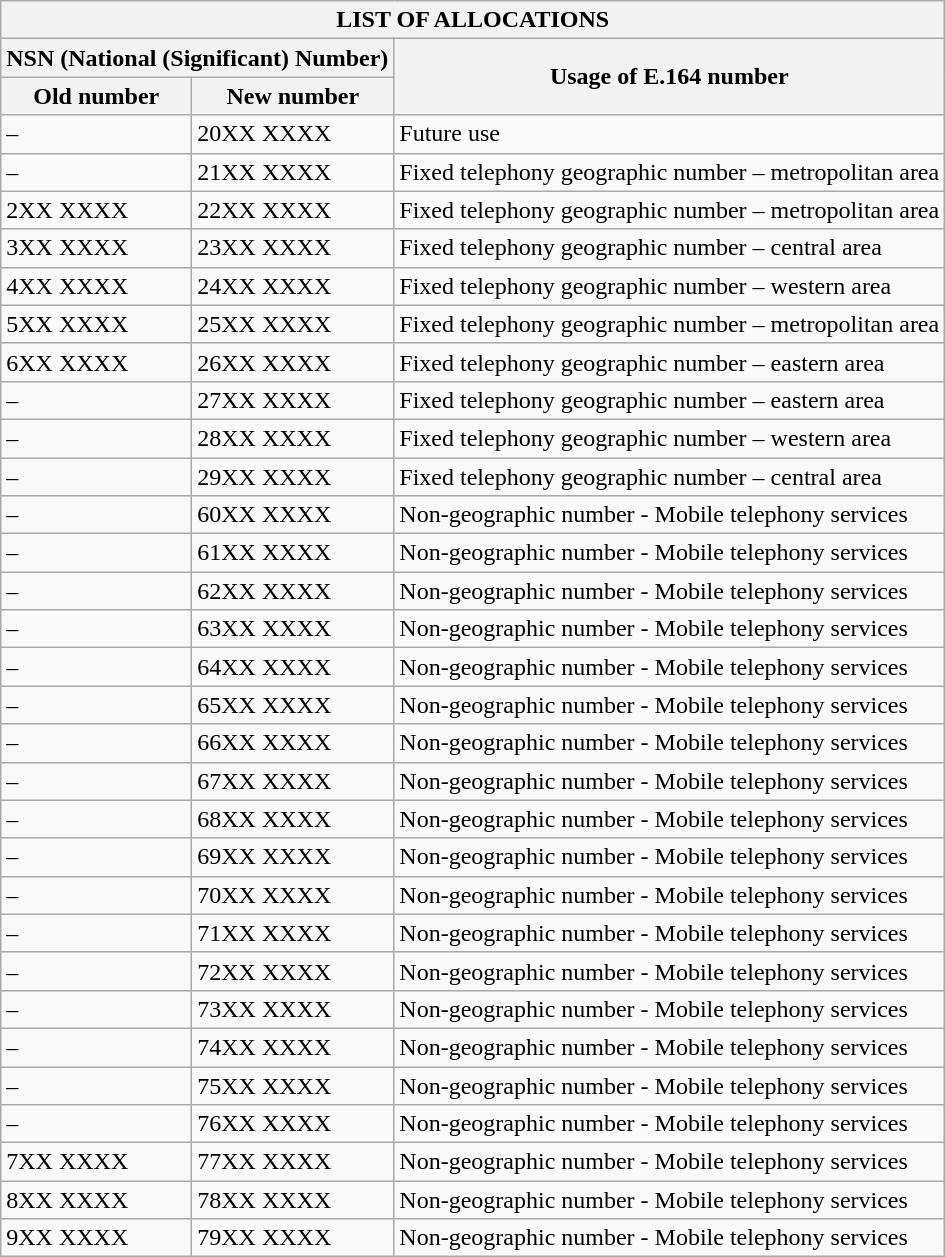<table class="wikitable" border=1>
<tr>
<th colspan="3">LIST OF ALLOCATIONS</th>
</tr>
<tr>
<th colspan="2">NSN (National (Significant) Number)</th>
<th rowspan="2">Usage of E.164 number</th>
</tr>
<tr>
<th>Old number</th>
<th>New number</th>
</tr>
<tr>
<td>–</td>
<td>20XX XXXX</td>
<td>Future use</td>
</tr>
<tr>
<td>–</td>
<td>21XX XXXX</td>
<td>Fixed telephony geographic number – metropolitan area</td>
</tr>
<tr>
<td>2XX XXXX</td>
<td>22XX XXXX</td>
<td>Fixed telephony geographic number – metropolitan area</td>
</tr>
<tr>
<td>3XX XXXX</td>
<td>23XX XXXX</td>
<td>Fixed telephony geographic number – central area</td>
</tr>
<tr>
<td>4XX XXXX</td>
<td>24XX XXXX</td>
<td>Fixed telephony geographic number – western area</td>
</tr>
<tr>
<td>5XX XXXX</td>
<td>25XX XXXX</td>
<td>Fixed telephony geographic number – metropolitan area</td>
</tr>
<tr>
<td>6XX XXXX</td>
<td>26XX XXXX</td>
<td>Fixed telephony geographic number – eastern area</td>
</tr>
<tr>
<td>–</td>
<td>27XX XXXX</td>
<td>Fixed telephony geographic number – eastern area</td>
</tr>
<tr>
<td>–</td>
<td>28XX XXXX</td>
<td>Fixed telephony geographic number – western area</td>
</tr>
<tr>
<td>–</td>
<td>29XX XXXX</td>
<td>Fixed telephony geographic number – central area</td>
</tr>
<tr>
<td>–</td>
<td>60XX XXXX</td>
<td>Non-geographic number - Mobile telephony services</td>
</tr>
<tr>
<td>–</td>
<td>61XX XXXX</td>
<td>Non-geographic number - Mobile telephony services</td>
</tr>
<tr>
<td>–</td>
<td>62XX XXXX</td>
<td>Non-geographic number - Mobile telephony services</td>
</tr>
<tr>
<td>–</td>
<td>63XX XXXX</td>
<td>Non-geographic number - Mobile telephony services</td>
</tr>
<tr>
<td>–</td>
<td>64XX XXXX</td>
<td>Non-geographic number - Mobile telephony services</td>
</tr>
<tr>
<td>–</td>
<td>65XX XXXX</td>
<td>Non-geographic number - Mobile telephony services</td>
</tr>
<tr>
<td>–</td>
<td>66XX XXXX</td>
<td>Non-geographic number - Mobile telephony services</td>
</tr>
<tr>
<td>–</td>
<td>67XX XXXX</td>
<td>Non-geographic number - Mobile telephony services</td>
</tr>
<tr>
<td>–</td>
<td>68XX XXXX</td>
<td>Non-geographic number - Mobile telephony services</td>
</tr>
<tr>
<td>–</td>
<td>69XX XXXX</td>
<td>Non-geographic number - Mobile telephony services</td>
</tr>
<tr>
<td>–</td>
<td>70XX XXXX</td>
<td>Non-geographic number - Mobile telephony services</td>
</tr>
<tr>
<td>–</td>
<td>71XX XXXX</td>
<td>Non-geographic number - Mobile telephony services</td>
</tr>
<tr>
<td>–</td>
<td>72XX XXXX</td>
<td>Non-geographic number - Mobile telephony services</td>
</tr>
<tr>
<td>–</td>
<td>73XX XXXX</td>
<td>Non-geographic number - Mobile telephony services</td>
</tr>
<tr>
<td>–</td>
<td>74XX XXXX</td>
<td>Non-geographic number - Mobile telephony services</td>
</tr>
<tr>
<td>–</td>
<td>75XX XXXX</td>
<td>Non-geographic number - Mobile telephony services</td>
</tr>
<tr>
<td>–</td>
<td>76XX XXXX</td>
<td>Non-geographic number - Mobile telephony services</td>
</tr>
<tr>
<td>7XX XXXX</td>
<td>77XX XXXX</td>
<td>Non-geographic number - Mobile telephony services</td>
</tr>
<tr>
<td>8XX XXXX</td>
<td>78XX XXXX</td>
<td>Non-geographic number - Mobile telephony services</td>
</tr>
<tr>
<td>9XX XXXX</td>
<td>79XX XXXX</td>
<td>Non-geographic number - Mobile telephony services</td>
</tr>
</table>
